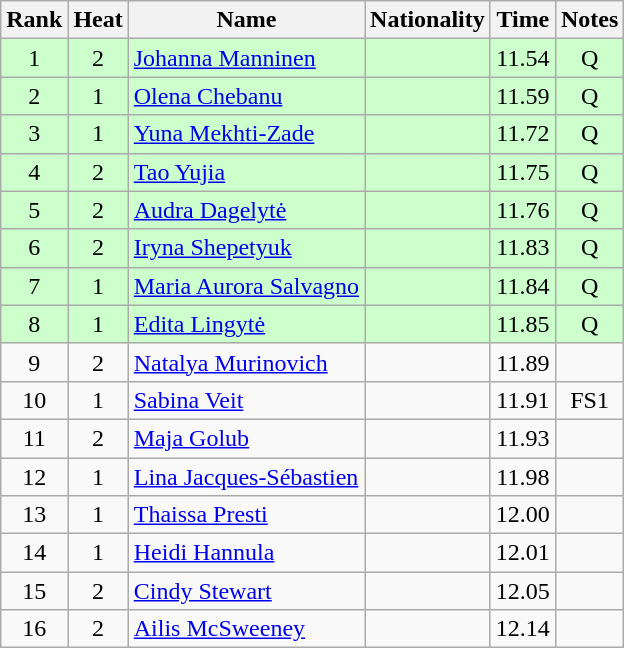<table class="wikitable sortable" style="text-align:center">
<tr>
<th>Rank</th>
<th>Heat</th>
<th>Name</th>
<th>Nationality</th>
<th>Time</th>
<th>Notes</th>
</tr>
<tr bgcolor=ccffcc>
<td>1</td>
<td>2</td>
<td align=left><a href='#'>Johanna Manninen</a></td>
<td align=left></td>
<td>11.54</td>
<td>Q</td>
</tr>
<tr bgcolor=ccffcc>
<td>2</td>
<td>1</td>
<td align=left><a href='#'>Olena Chebanu</a></td>
<td align=left></td>
<td>11.59</td>
<td>Q</td>
</tr>
<tr bgcolor=ccffcc>
<td>3</td>
<td>1</td>
<td align=left><a href='#'>Yuna Mekhti-Zade</a></td>
<td align=left></td>
<td>11.72</td>
<td>Q</td>
</tr>
<tr bgcolor=ccffcc>
<td>4</td>
<td>2</td>
<td align=left><a href='#'>Tao Yujia</a></td>
<td align=left></td>
<td>11.75</td>
<td>Q</td>
</tr>
<tr bgcolor=ccffcc>
<td>5</td>
<td>2</td>
<td align=left><a href='#'>Audra Dagelytė</a></td>
<td align=left></td>
<td>11.76</td>
<td>Q</td>
</tr>
<tr bgcolor=ccffcc>
<td>6</td>
<td>2</td>
<td align=left><a href='#'>Iryna Shepetyuk</a></td>
<td align=left></td>
<td>11.83</td>
<td>Q</td>
</tr>
<tr bgcolor=ccffcc>
<td>7</td>
<td>1</td>
<td align=left><a href='#'>Maria Aurora Salvagno</a></td>
<td align=left></td>
<td>11.84</td>
<td>Q</td>
</tr>
<tr bgcolor=ccffcc>
<td>8</td>
<td>1</td>
<td align=left><a href='#'>Edita Lingytė</a></td>
<td align=left></td>
<td>11.85</td>
<td>Q</td>
</tr>
<tr>
<td>9</td>
<td>2</td>
<td align=left><a href='#'>Natalya Murinovich</a></td>
<td align=left></td>
<td>11.89</td>
<td></td>
</tr>
<tr>
<td>10</td>
<td>1</td>
<td align=left><a href='#'>Sabina Veit</a></td>
<td align=left></td>
<td>11.91</td>
<td>FS1</td>
</tr>
<tr>
<td>11</td>
<td>2</td>
<td align=left><a href='#'>Maja Golub</a></td>
<td align=left></td>
<td>11.93</td>
<td></td>
</tr>
<tr>
<td>12</td>
<td>1</td>
<td align=left><a href='#'>Lina Jacques-Sébastien</a></td>
<td align=left></td>
<td>11.98</td>
<td></td>
</tr>
<tr>
<td>13</td>
<td>1</td>
<td align=left><a href='#'>Thaissa Presti</a></td>
<td align=left></td>
<td>12.00</td>
<td></td>
</tr>
<tr>
<td>14</td>
<td>1</td>
<td align=left><a href='#'>Heidi Hannula</a></td>
<td align=left></td>
<td>12.01</td>
<td></td>
</tr>
<tr>
<td>15</td>
<td>2</td>
<td align=left><a href='#'>Cindy Stewart</a></td>
<td align=left></td>
<td>12.05</td>
<td></td>
</tr>
<tr>
<td>16</td>
<td>2</td>
<td align=left><a href='#'>Ailis McSweeney</a></td>
<td align=left></td>
<td>12.14</td>
<td></td>
</tr>
</table>
